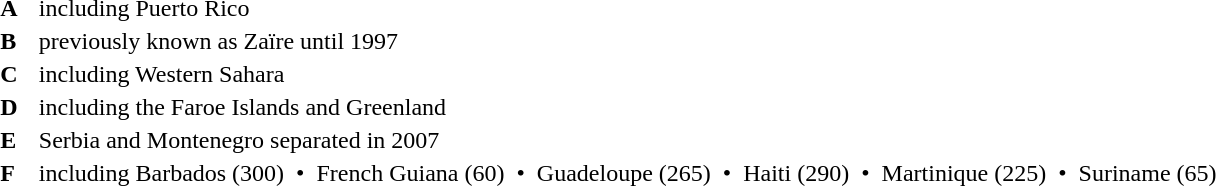<table>
<tr>
<td style="padding-left:1.8em;"><strong>A</strong></td>
<td style="padding-left:0.2em;"><span> </span>  including Puerto Rico</td>
</tr>
<tr>
<td style="padding-left:1.8em;"><strong>B</strong></td>
<td style="padding-left:0.2em;"><span> </span>  previously known as Zaïre until 1997</td>
</tr>
<tr>
<td style="padding-left:1.8em;"><strong>C</strong></td>
<td style="padding-left:0.2em;"><span> </span>  including Western Sahara</td>
</tr>
<tr>
<td style="padding-left:1.8em;"><strong>D</strong></td>
<td style="padding-left:0.2em;"><span> </span>  including the Faroe Islands and Greenland</td>
</tr>
<tr>
<td style="padding-left:1.8em;"><strong>E</strong></td>
<td style="padding-left:0.2em;"><span> </span>  Serbia and Montenegro separated in 2007</td>
</tr>
<tr>
<td style="padding-left:1.8em;"><strong>F</strong></td>
<td style="padding-left:0.2em;"><span> </span>  including Barbados (300)  •  French Guiana (60)  •  Guadeloupe (265)  •  Haiti (290)  •  Martinique (225)  •  Suriname (65)</td>
</tr>
</table>
